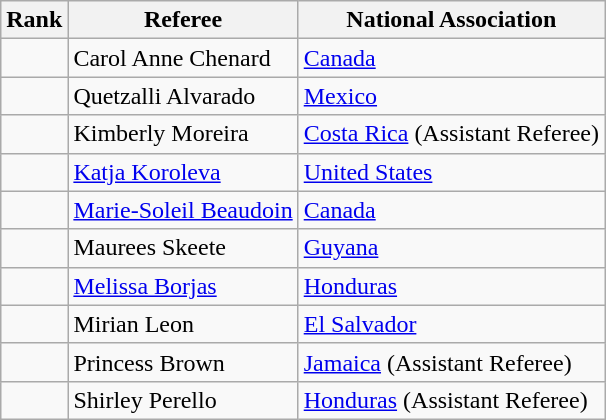<table class="wikitable">
<tr>
<th>Rank</th>
<th>Referee</th>
<th>National Association</th>
</tr>
<tr>
<td></td>
<td>Carol Anne Chenard</td>
<td><a href='#'>Canada</a></td>
</tr>
<tr>
<td></td>
<td>Quetzalli Alvarado</td>
<td><a href='#'>Mexico</a></td>
</tr>
<tr>
<td></td>
<td>Kimberly Moreira</td>
<td><a href='#'>Costa Rica</a> (Assistant Referee)</td>
</tr>
<tr>
<td></td>
<td><a href='#'>Katja Koroleva</a></td>
<td><a href='#'>United States</a></td>
</tr>
<tr>
<td></td>
<td><a href='#'>Marie-Soleil Beaudoin</a></td>
<td><a href='#'>Canada</a></td>
</tr>
<tr>
<td></td>
<td>Maurees Skeete</td>
<td><a href='#'>Guyana</a></td>
</tr>
<tr>
<td></td>
<td><a href='#'>Melissa Borjas</a></td>
<td><a href='#'>Honduras</a></td>
</tr>
<tr>
<td></td>
<td>Mirian Leon</td>
<td><a href='#'>El Salvador</a></td>
</tr>
<tr>
<td></td>
<td>Princess Brown</td>
<td><a href='#'>Jamaica</a> (Assistant Referee)</td>
</tr>
<tr>
<td></td>
<td>Shirley Perello</td>
<td><a href='#'>Honduras</a> (Assistant Referee)</td>
</tr>
</table>
